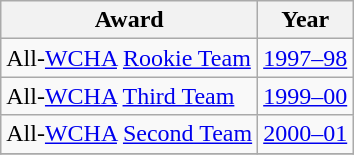<table class="wikitable">
<tr>
<th>Award</th>
<th>Year</th>
</tr>
<tr>
<td>All-<a href='#'>WCHA</a> <a href='#'>Rookie Team</a></td>
<td><a href='#'>1997–98</a></td>
</tr>
<tr>
<td>All-<a href='#'>WCHA</a> <a href='#'>Third Team</a></td>
<td><a href='#'>1999–00</a></td>
</tr>
<tr>
<td>All-<a href='#'>WCHA</a> <a href='#'>Second Team</a></td>
<td><a href='#'>2000–01</a></td>
</tr>
<tr>
</tr>
</table>
